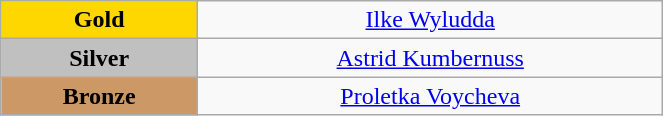<table class="wikitable" style="text-align:center; " width="35%">
<tr>
<td bgcolor="gold"><strong>Gold</strong></td>
<td><a href='#'>Ilke Wyludda</a><br>  <small><em></em></small></td>
</tr>
<tr>
<td bgcolor="silver"><strong>Silver</strong></td>
<td><a href='#'>Astrid Kumbernuss</a><br>  <small><em></em></small></td>
</tr>
<tr>
<td bgcolor="CC9966"><strong>Bronze</strong></td>
<td><a href='#'>Proletka Voycheva</a><br>  <small><em></em></small></td>
</tr>
</table>
